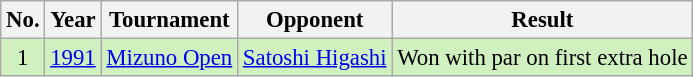<table class="wikitable" style="font-size:95%;">
<tr>
<th>No.</th>
<th>Year</th>
<th>Tournament</th>
<th>Opponent</th>
<th>Result</th>
</tr>
<tr style="background:#D0F0C0;">
<td align=center>1</td>
<td><a href='#'>1991</a></td>
<td><a href='#'>Mizuno Open</a></td>
<td> <a href='#'>Satoshi Higashi</a></td>
<td>Won with par on first extra hole</td>
</tr>
</table>
